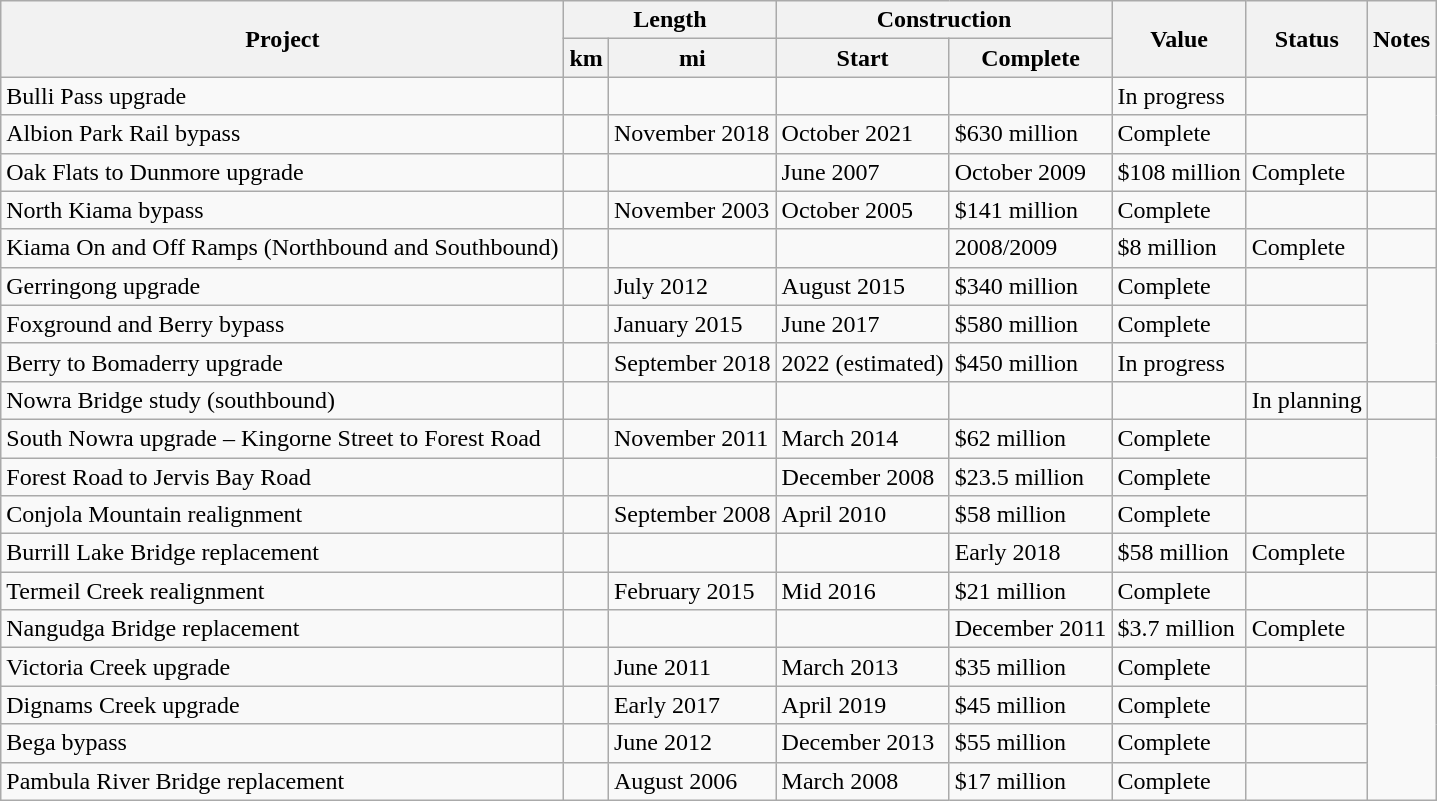<table class="wikitable plainrowheaders sortable">
<tr>
<th scope="col" rowspan="2">Project</th>
<th scope="col" colspan="2" data-sort-type="number">Length</th>
<th scope="col" colspan="2">Construction</th>
<th scope="col" rowspan="2">Value</th>
<th scope="col" rowspan="2" data-sort-type="number">Status</th>
<th scope="col" rowspan="2">Notes</th>
</tr>
<tr>
<th scope="col" data-sort-type="number">km</th>
<th scope="col" data-sort-type="number">mi</th>
<th scope="col" data-sort-type="number">Start</th>
<th scope="col" data-sort-type="number">Complete</th>
</tr>
<tr>
<td scope="row">Bulli Pass upgrade</td>
<td></td>
<td></td>
<td></td>
<td></td>
<td data-sort-value="9">In progress</td>
<td></td>
</tr>
<tr>
<td scope="row">Albion Park Rail bypass</td>
<td></td>
<td>November 2018</td>
<td>October 2021</td>
<td>$630 million</td>
<td data-sort-value="9">Complete</td>
<td></td>
</tr>
<tr>
<td scope="row">Oak Flats to Dunmore upgrade</td>
<td></td>
<td></td>
<td>June 2007</td>
<td>October 2009</td>
<td>$108 million</td>
<td data-sort-value="9">Complete</td>
<td></td>
</tr>
<tr>
<td scope="row">North Kiama bypass</td>
<td></td>
<td>November 2003</td>
<td>October 2005</td>
<td>$141 million</td>
<td data-sort-value="9">Complete</td>
<td></td>
</tr>
<tr>
<td scope="row">Kiama On and Off Ramps (Northbound and Southbound)</td>
<td></td>
<td></td>
<td></td>
<td>2008/2009</td>
<td>$8 million</td>
<td data-sort-value="9">Complete</td>
<td></td>
</tr>
<tr>
<td scope="row">Gerringong upgrade</td>
<td></td>
<td>July 2012</td>
<td>August 2015</td>
<td>$340 million</td>
<td data-sort-value="9">Complete</td>
<td></td>
</tr>
<tr>
<td scope="row">Foxground and Berry bypass</td>
<td></td>
<td>January 2015</td>
<td>June 2017</td>
<td>$580 million</td>
<td data-sort-value="9">Complete</td>
<td></td>
</tr>
<tr>
<td scope="row">Berry to Bomaderry upgrade</td>
<td></td>
<td>September 2018</td>
<td>2022 (estimated)</td>
<td>$450 million</td>
<td data-sort-value="9">In progress</td>
<td></td>
</tr>
<tr>
<td scope="row">Nowra Bridge study (southbound)</td>
<td></td>
<td></td>
<td></td>
<td></td>
<td></td>
<td data-sort-value="9">In planning</td>
<td></td>
</tr>
<tr>
<td scope="row">South Nowra upgrade – Kingorne Street to Forest Road</td>
<td></td>
<td>November 2011</td>
<td>March 2014</td>
<td>$62 million</td>
<td data-sort-value="9">Complete</td>
<td></td>
</tr>
<tr>
<td scope="row">Forest Road to Jervis Bay Road</td>
<td></td>
<td></td>
<td>December 2008</td>
<td>$23.5 million</td>
<td data-sort-value="9">Complete</td>
<td></td>
</tr>
<tr>
<td scope="row">Conjola Mountain realignment</td>
<td></td>
<td>September 2008</td>
<td>April 2010</td>
<td>$58 million</td>
<td data-sort-value="9">Complete</td>
<td></td>
</tr>
<tr>
<td scope="row">Burrill Lake Bridge replacement</td>
<td></td>
<td></td>
<td></td>
<td>Early 2018</td>
<td>$58 million</td>
<td data-sort-value="9">Complete</td>
<td></td>
</tr>
<tr>
<td scope="row">Termeil Creek realignment</td>
<td></td>
<td>February 2015</td>
<td>Mid 2016</td>
<td>$21 million</td>
<td data-sort-value="9">Complete</td>
<td></td>
</tr>
<tr>
<td scope="row">Nangudga Bridge replacement</td>
<td></td>
<td></td>
<td></td>
<td>December 2011</td>
<td>$3.7 million</td>
<td data-sort-value="9">Complete</td>
<td></td>
</tr>
<tr>
<td scope="row">Victoria Creek upgrade</td>
<td></td>
<td>June 2011</td>
<td>March 2013</td>
<td>$35 million</td>
<td data-sort-value="9">Complete</td>
<td></td>
</tr>
<tr>
<td scope="row">Dignams Creek upgrade</td>
<td></td>
<td>Early 2017</td>
<td>April 2019</td>
<td>$45 million</td>
<td data-sort-value="9">Complete</td>
<td></td>
</tr>
<tr>
<td scope="row">Bega bypass</td>
<td></td>
<td>June 2012</td>
<td>December 2013</td>
<td>$55 million</td>
<td data-sort-value="9">Complete</td>
<td></td>
</tr>
<tr>
<td scope="row">Pambula River Bridge replacement</td>
<td></td>
<td>August 2006</td>
<td>March 2008</td>
<td>$17 million</td>
<td data-sort-value="9">Complete</td>
<td></td>
</tr>
</table>
